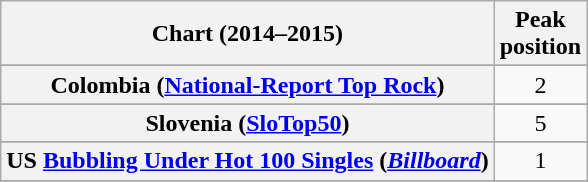<table class="wikitable sortable plainrowheaders">
<tr>
<th>Chart (2014–2015)</th>
<th>Peak<br>position</th>
</tr>
<tr>
</tr>
<tr>
</tr>
<tr>
</tr>
<tr>
</tr>
<tr>
</tr>
<tr>
<th scope="row">Colombia (<a href='#'>National-Report Top Rock</a>)</th>
<td style="text-align:center;">2</td>
</tr>
<tr>
</tr>
<tr>
</tr>
<tr>
</tr>
<tr>
</tr>
<tr>
</tr>
<tr>
</tr>
<tr>
</tr>
<tr>
</tr>
<tr>
</tr>
<tr>
</tr>
<tr>
</tr>
<tr>
</tr>
<tr>
</tr>
<tr>
</tr>
<tr>
</tr>
<tr>
</tr>
<tr>
</tr>
<tr>
</tr>
<tr>
</tr>
<tr>
<th scope="row">Slovenia (<a href='#'>SloTop50</a>)</th>
<td align=center>5</td>
</tr>
<tr>
</tr>
<tr>
</tr>
<tr>
</tr>
<tr>
</tr>
<tr>
<th scope="row">US <a href='#'>Bubbling Under Hot 100 Singles</a> (<em><a href='#'>Billboard</a></em>)</th>
<td style="text-align:center;">1</td>
</tr>
<tr>
</tr>
<tr>
</tr>
<tr>
</tr>
<tr>
</tr>
<tr>
</tr>
</table>
